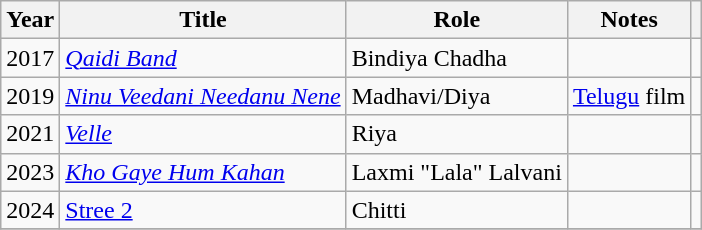<table class="wikitable sortable plainrowheaders">
<tr>
<th scope="col">Year</th>
<th scope="col">Title</th>
<th scope="col">Role</th>
<th scope="col" class="unsortable">Notes</th>
<th scope="col" class="unsortable"></th>
</tr>
<tr>
<td>2017</td>
<td><em><a href='#'>Qaidi Band</a></em></td>
<td>Bindiya Chadha</td>
<td></td>
<td></td>
</tr>
<tr>
<td>2019</td>
<td><em><a href='#'>Ninu Veedani Needanu Nene</a></em></td>
<td>Madhavi/Diya</td>
<td><a href='#'>Telugu</a> film</td>
<td></td>
</tr>
<tr>
<td>2021</td>
<td><em><a href='#'>Velle</a></em></td>
<td>Riya</td>
<td></td>
<td></td>
</tr>
<tr>
<td>2023</td>
<td><em><a href='#'>Kho Gaye Hum Kahan</a></em></td>
<td>Laxmi "Lala" Lalvani</td>
<td></td>
<td></td>
</tr>
<tr>
<td>2024</td>
<td><a href='#'>Stree 2</a></td>
<td>Chitti</td>
<td></td>
<td></td>
</tr>
<tr>
</tr>
</table>
